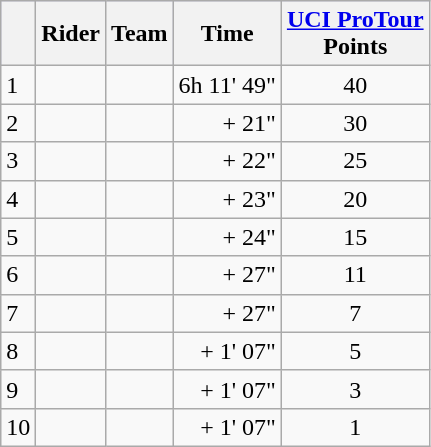<table class="wikitable">
<tr style="background:#ccccff;">
<th></th>
<th>Rider</th>
<th>Team</th>
<th>Time</th>
<th><a href='#'>UCI ProTour</a><br>Points</th>
</tr>
<tr>
<td>1</td>
<td></td>
<td></td>
<td>6h 11' 49"</td>
<td align="center">40</td>
</tr>
<tr>
<td>2</td>
<td></td>
<td></td>
<td align="right">+ 21"</td>
<td align="center">30</td>
</tr>
<tr>
<td>3</td>
<td></td>
<td></td>
<td align="right">+ 22"</td>
<td align="center">25</td>
</tr>
<tr>
<td>4</td>
<td></td>
<td></td>
<td align="right">+ 23"</td>
<td align="center">20</td>
</tr>
<tr>
<td>5</td>
<td></td>
<td></td>
<td align="right">+ 24"</td>
<td align="center">15</td>
</tr>
<tr>
<td>6</td>
<td></td>
<td></td>
<td align="right">+ 27"</td>
<td align="center">11</td>
</tr>
<tr>
<td>7</td>
<td></td>
<td></td>
<td align="right">+ 27"</td>
<td align="center">7</td>
</tr>
<tr>
<td>8</td>
<td></td>
<td></td>
<td align="right">+ 1' 07"</td>
<td align="center">5</td>
</tr>
<tr>
<td>9</td>
<td></td>
<td></td>
<td align="right">+ 1' 07"</td>
<td align="center">3</td>
</tr>
<tr>
<td>10</td>
<td></td>
<td></td>
<td align="right">+ 1' 07"</td>
<td align="center">1</td>
</tr>
</table>
